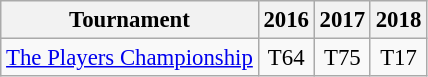<table class="wikitable" style="font-size:95%;text-align:center;">
<tr>
<th>Tournament</th>
<th>2016</th>
<th>2017</th>
<th>2018</th>
</tr>
<tr>
<td align=left><a href='#'>The Players Championship</a></td>
<td>T64</td>
<td>T75</td>
<td>T17</td>
</tr>
</table>
